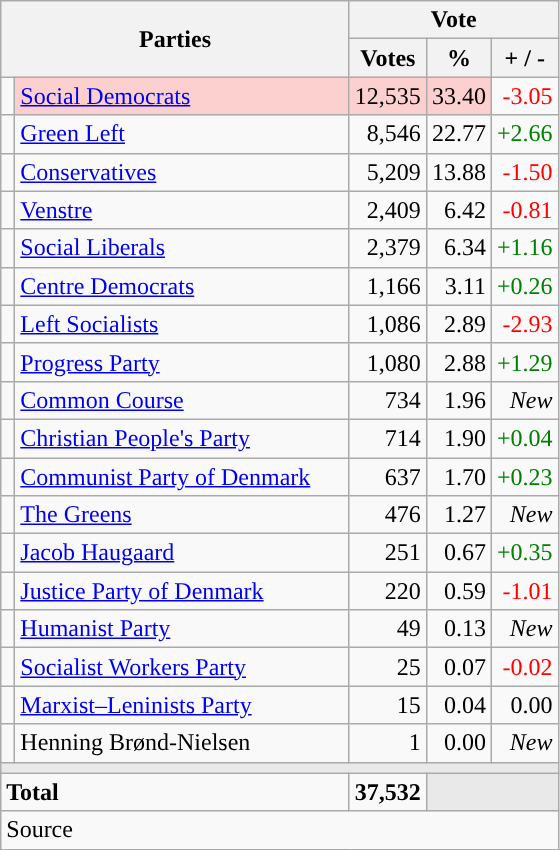<table class="wikitable" style="text-align:right;">
<tr>
<th style="text-align:centre;" rowspan="2" colspan="2" width="225">Parties</th>
<th colspan="3">Vote</th>
</tr>
<tr>
<th width="15">Votes</th>
<th width="15">%</th>
<th width="15">+ / -</th>
</tr>
<tr>
<td width="2" style="color:inherit;background:"></td>
<td bgcolor=#fbd0ce  align="left"><a href='#'>Social Democrats</a></td>
<td bgcolor=#fbd0ce>12,535</td>
<td bgcolor=#fbd0ce>33.40</td>
<td style=color:red;>-3.05</td>
</tr>
<tr>
<td width="2" style="color:inherit;background:"></td>
<td align="left"><a href='#'>Green Left</a></td>
<td>8,546</td>
<td>22.77</td>
<td style=color:green;>+2.66</td>
</tr>
<tr>
<td width="2" style="color:inherit;background:"></td>
<td align="left"><a href='#'>Conservatives</a></td>
<td>5,209</td>
<td>13.88</td>
<td style=color:red;>-1.50</td>
</tr>
<tr>
<td width="2" style="color:inherit;background:"></td>
<td align="left"><a href='#'>Venstre</a></td>
<td>2,409</td>
<td>6.42</td>
<td style=color:red;>-0.81</td>
</tr>
<tr>
<td width="2" style="color:inherit;background:"></td>
<td align="left"><a href='#'>Social Liberals</a></td>
<td>2,379</td>
<td>6.34</td>
<td style=color:green;>+1.16</td>
</tr>
<tr>
<td width="2" style="color:inherit;background:"></td>
<td align="left"><a href='#'>Centre Democrats</a></td>
<td>1,166</td>
<td>3.11</td>
<td style=color:green;>+0.26</td>
</tr>
<tr>
<td width="2" style="color:inherit;background:"></td>
<td align="left"><a href='#'>Left Socialists</a></td>
<td>1,086</td>
<td>2.89</td>
<td style=color:red;>-2.93</td>
</tr>
<tr>
<td width="2" style="color:inherit;background:"></td>
<td align="left"><a href='#'>Progress Party</a></td>
<td>1,080</td>
<td>2.88</td>
<td style=color:green;>+1.29</td>
</tr>
<tr>
<td width="2" style="color:inherit;background:"></td>
<td align="left"><a href='#'>Common Course</a></td>
<td>734</td>
<td>1.96</td>
<td><em>New</em></td>
</tr>
<tr>
<td width="2" style="color:inherit;background:"></td>
<td align="left"><a href='#'>Christian People's Party</a></td>
<td>714</td>
<td>1.90</td>
<td style=color:green;>+0.04</td>
</tr>
<tr>
<td width="2" style="color:inherit;background:"></td>
<td align="left"><a href='#'>Communist Party of Denmark</a></td>
<td>637</td>
<td>1.70</td>
<td style=color:green;>+0.23</td>
</tr>
<tr>
<td width="2" style="color:inherit;background:"></td>
<td align="left"><a href='#'>The Greens</a></td>
<td>476</td>
<td>1.27</td>
<td><em>New</em></td>
</tr>
<tr>
<td width="2" style="color:inherit;background:"></td>
<td align="left"><a href='#'>Jacob Haugaard</a></td>
<td>251</td>
<td>0.67</td>
<td style=color:green;>+0.35</td>
</tr>
<tr>
<td width="2" style="color:inherit;background:"></td>
<td align="left"><a href='#'>Justice Party of Denmark</a></td>
<td>220</td>
<td>0.59</td>
<td style=color:red;>-1.01</td>
</tr>
<tr>
<td width="2" style="color:inherit;background:"></td>
<td align="left"><a href='#'>Humanist Party</a></td>
<td>49</td>
<td>0.13</td>
<td><em>New</em></td>
</tr>
<tr>
<td width="2" style="color:inherit;background:"></td>
<td align="left"><a href='#'>Socialist Workers Party</a></td>
<td>25</td>
<td>0.07</td>
<td style=color:red;>-0.02</td>
</tr>
<tr>
<td width="2" style="color:inherit;background:"></td>
<td align="left"><a href='#'>Marxist–Leninists Party</a></td>
<td>15</td>
<td>0.04</td>
<td>0.00</td>
</tr>
<tr>
<td width="2" style="color:inherit;background:"></td>
<td align="left">Henning Brønd-Nielsen</td>
<td>1</td>
<td>0.00</td>
<td><em>New</em></td>
</tr>
<tr>
<td colspan="7" bgcolor="#E9E9E9"></td>
</tr>
<tr>
<td align="left" colspan="2"><strong>Total</strong></td>
<td><strong>37,532</strong></td>
<td bgcolor="#E9E9E9" colspan="2"></td>
</tr>
<tr>
<td align="left" colspan="6">Source</td>
</tr>
</table>
